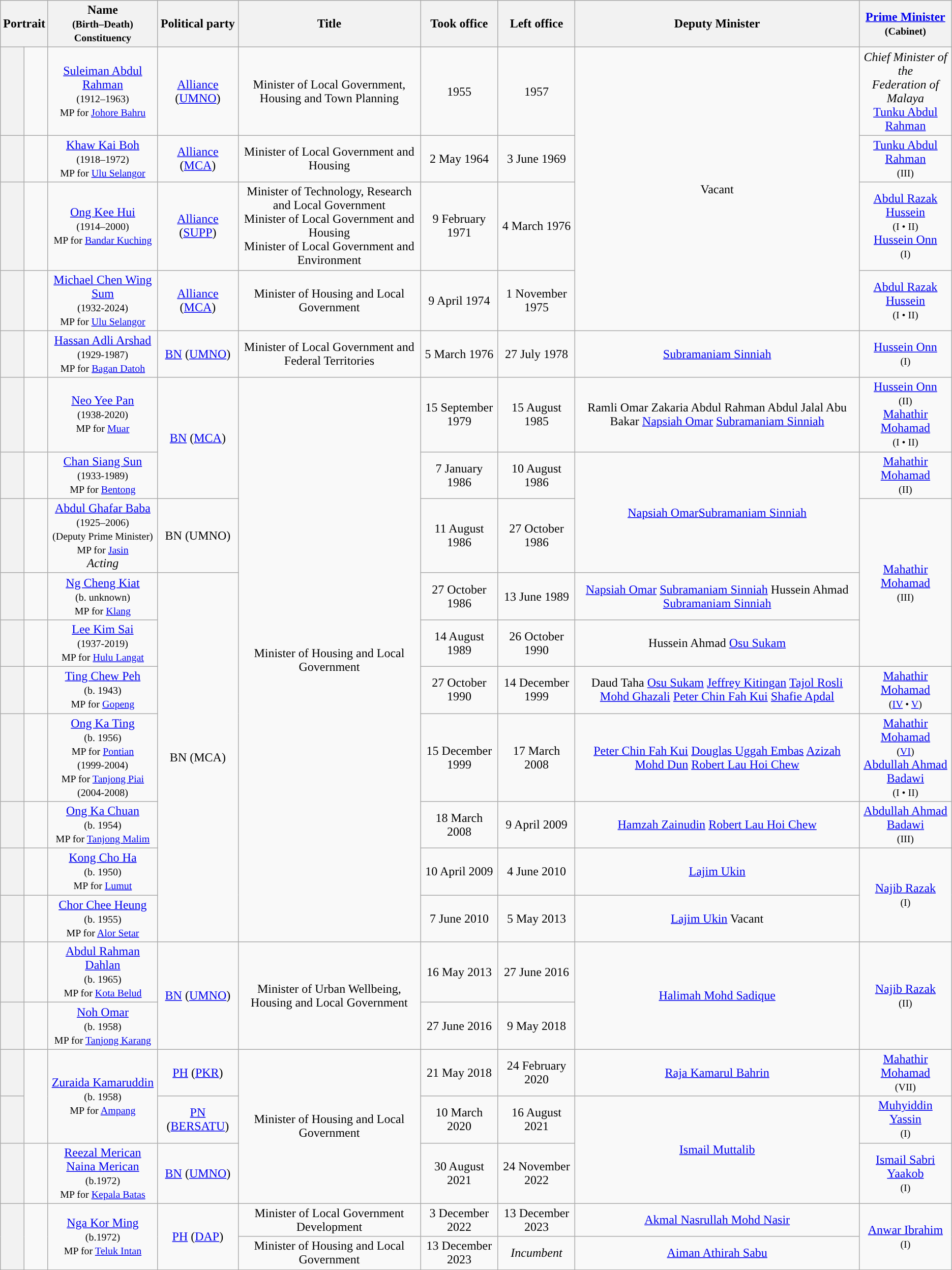<table class="wikitable" style="text-align:center;">
<tr>
<th colspan=2>Portrait</th>
<th>Name<br><small>(Birth–Death)<br>Constituency</small></th>
<th>Political party</th>
<th>Title</th>
<th>Took office</th>
<th>Left office</th>
<th>Deputy Minister</th>
<th><a href='#'>Prime Minister</a><br><small>(Cabinet)</small></th>
</tr>
<tr>
<th style="background:"></th>
<td></td>
<td><a href='#'>Suleiman Abdul Rahman</a><br><small>(1912–1963)<br>MP for <a href='#'>Johore Bahru</a><br></small></td>
<td><a href='#'>Alliance</a> (<a href='#'>UMNO</a>)</td>
<td>Minister of Local Government, Housing and Town Planning</td>
<td>1955</td>
<td>1957</td>
<td rowspan="4">Vacant</td>
<td><em>Chief Minister of the <br>Federation of Malaya</em><br><a href='#'>Tunku Abdul Rahman</a></td>
</tr>
<tr>
<th style="background:"></th>
<td></td>
<td><a href='#'>Khaw Kai Boh</a><br><small>(1918–1972)<br>MP for <a href='#'>Ulu Selangor</a></small></td>
<td><a href='#'>Alliance</a> (<a href='#'>MCA</a>)</td>
<td>Minister of Local Government and Housing</td>
<td>2 May 1964</td>
<td>3 June 1969</td>
<td><a href='#'>Tunku Abdul Rahman</a><br><small>(III)</small></td>
</tr>
<tr>
<th style="background:"></th>
<td></td>
<td><a href='#'>Ong Kee Hui</a><br><small>(1914–2000)<br>MP for <a href='#'>Bandar Kuching</a></small></td>
<td><a href='#'>Alliance</a> (<a href='#'>SUPP</a>)</td>
<td>Minister of Technology, Research and Local Government<br>Minister of Local Government and Housing<br>Minister of Local Government and Environment</td>
<td>9 February 1971</td>
<td>4 March 1976</td>
<td><a href='#'>Abdul Razak Hussein</a><br><small>(I • II)</small><br><a href='#'>Hussein Onn</a><br><small>(I)</small></td>
</tr>
<tr>
<th style="background:"></th>
<td></td>
<td><a href='#'>Michael Chen Wing Sum</a><br><small>(1932-2024)<br>MP for <a href='#'>Ulu Selangor</a></small></td>
<td><a href='#'>Alliance</a> (<a href='#'>MCA</a>)</td>
<td>Minister of Housing and Local Government</td>
<td>9 April 1974</td>
<td>1 November 1975</td>
<td><a href='#'>Abdul Razak Hussein</a><br><small>(I • II)</small></td>
</tr>
<tr>
<th style="background:"></th>
<td></td>
<td><a href='#'>Hassan Adli Arshad</a><br><small>(1929-1987)<br>MP for <a href='#'>Bagan Datoh</a></small></td>
<td><a href='#'>BN</a> (<a href='#'>UMNO</a>)</td>
<td>Minister of Local Government and Federal Territories</td>
<td>5 March 1976</td>
<td>27 July 1978</td>
<td><a href='#'>Subramaniam Sinniah</a></td>
<td><a href='#'>Hussein Onn</a><br><small>(I)</small></td>
</tr>
<tr>
<th style="background:"></th>
<td></td>
<td><a href='#'>Neo Yee Pan</a><br><small>(1938-2020)<br>MP for <a href='#'>Muar</a></small></td>
<td rowspan="2"><a href='#'>BN</a> (<a href='#'>MCA</a>)</td>
<td rowspan="10">Minister of Housing and Local Government</td>
<td>15 September 1979</td>
<td>15 August 1985</td>
<td>Ramli Omar Zakaria Abdul Rahman Abdul Jalal Abu Bakar <a href='#'>Napsiah Omar</a> <a href='#'>Subramaniam Sinniah</a> </td>
<td><a href='#'>Hussein Onn</a><br><small>(II)</small><br><a href='#'>Mahathir Mohamad</a><br><small>(I • II)</small></td>
</tr>
<tr>
<th style="background:"></th>
<td></td>
<td><a href='#'>Chan Siang Sun</a><br><small>(1933-1989)<br>MP for <a href='#'>Bentong</a></small></td>
<td>7 January 1986</td>
<td>10 August 1986</td>
<td rowspan="2"><a href='#'>Napsiah Omar</a><a href='#'>Subramaniam Sinniah</a></td>
<td><a href='#'>Mahathir Mohamad</a><br><small>(II)</small></td>
</tr>
<tr>
<th style="background:"></th>
<td></td>
<td><a href='#'>Abdul Ghafar Baba</a><br><small>(1925–2006)<br>(Deputy Prime Minister)<br>MP for <a href='#'>Jasin</a></small><br><em>Acting</em></td>
<td>BN (UMNO)</td>
<td>11 August 1986</td>
<td>27 October 1986</td>
<td rowspan="3"><a href='#'>Mahathir Mohamad</a><br><small>(III)</small></td>
</tr>
<tr>
<th style="background:"></th>
<td></td>
<td><a href='#'>Ng Cheng Kiat</a><br><small>(b. unknown)<br>MP for <a href='#'>Klang</a></small></td>
<td rowspan="7">BN (MCA)</td>
<td>27 October 1986</td>
<td>13 June 1989</td>
<td><a href='#'>Napsiah Omar</a> <a href='#'>Subramaniam Sinniah</a>  Hussein Ahmad <a href='#'>Subramaniam Sinniah</a> </td>
</tr>
<tr>
<th style="background:"></th>
<td></td>
<td><a href='#'>Lee Kim Sai</a><br><small>(1937-2019)<br>MP for <a href='#'>Hulu Langat</a></small></td>
<td>14 August 1989</td>
<td>26 October 1990</td>
<td>Hussein Ahmad <a href='#'>Osu Sukam</a></td>
</tr>
<tr>
<th style="background:"></th>
<td></td>
<td><a href='#'>Ting Chew Peh</a><br><small>(b. 1943)<br>MP for <a href='#'>Gopeng</a></small></td>
<td>27 October 1990</td>
<td>14 December 1999</td>
<td>Daud Taha <a href='#'>Osu Sukam</a>  <a href='#'>Jeffrey Kitingan</a> <a href='#'>Tajol Rosli Mohd Ghazali</a> <a href='#'>Peter Chin Fah Kui</a>  <a href='#'>Shafie Apdal</a></td>
<td><a href='#'>Mahathir Mohamad</a><br><small>(<a href='#'>IV</a> • <a href='#'>V</a>)</small></td>
</tr>
<tr>
<th style="background:"></th>
<td></td>
<td><a href='#'>Ong Ka Ting</a><br><small>(b. 1956)<br>MP for <a href='#'>Pontian</a><br>(1999-2004) <br> MP for <a href='#'>Tanjong Piai</a><br> (2004-2008) </small></td>
<td>15 December 1999</td>
<td>17 March 2008</td>
<td><a href='#'>Peter Chin Fah Kui</a> <a href='#'>Douglas Uggah Embas</a>  <a href='#'>Azizah Mohd Dun</a> <a href='#'>Robert Lau Hoi Chew</a> </td>
<td><a href='#'>Mahathir Mohamad</a><br><small>(<a href='#'>VI</a>)</small><br><a href='#'>Abdullah Ahmad Badawi</a><br><small>(I • II)</small></td>
</tr>
<tr>
<th style="background:"></th>
<td></td>
<td><a href='#'>Ong Ka Chuan</a><br><small>(b. 1954)<br>MP for <a href='#'>Tanjong Malim</a></small></td>
<td>18 March 2008</td>
<td>9 April 2009</td>
<td><a href='#'>Hamzah Zainudin</a> <a href='#'>Robert Lau Hoi Chew</a> </td>
<td><a href='#'>Abdullah Ahmad Badawi</a><br><small>(III)</small></td>
</tr>
<tr>
<th style="background:"></th>
<td></td>
<td><a href='#'>Kong Cho Ha</a><br><small>(b. 1950)<br>MP for <a href='#'>Lumut</a></small></td>
<td>10 April 2009</td>
<td>4 June 2010</td>
<td><a href='#'>Lajim Ukin</a></td>
<td rowspan="2"><a href='#'>Najib Razak</a><br><small>(I)</small></td>
</tr>
<tr>
<th style="background:"></th>
<td></td>
<td><a href='#'>Chor Chee Heung</a><br><small>(b. 1955)<br>MP for <a href='#'>Alor Setar</a></small></td>
<td>7 June 2010</td>
<td>5 May 2013</td>
<td><a href='#'>Lajim Ukin</a> Vacant </td>
</tr>
<tr>
<th style="background:"></th>
<td></td>
<td><a href='#'>Abdul Rahman Dahlan</a><br><small>(b. 1965)<br>MP for <a href='#'>Kota Belud</a></small></td>
<td rowspan=2><a href='#'>BN</a> (<a href='#'>UMNO</a>)</td>
<td rowspan=2>Minister of Urban Wellbeing, Housing and Local Government</td>
<td>16 May 2013</td>
<td>27 June 2016</td>
<td rowspan="2"><a href='#'>Halimah Mohd Sadique</a></td>
<td rowspan="2"><a href='#'>Najib Razak</a><br><small>(II)</small></td>
</tr>
<tr>
<th style="background:"></th>
<td></td>
<td><a href='#'>Noh Omar</a><br><small>(b. 1958)<br>MP for <a href='#'>Tanjong Karang</a></small></td>
<td>27 June 2016</td>
<td>9 May 2018</td>
</tr>
<tr>
<th style="background:"></th>
<td rowspan=2></td>
<td rowspan=2><a href='#'>Zuraida Kamaruddin</a><br><small>(b. 1958)<br>MP for <a href='#'>Ampang</a></small></td>
<td><a href='#'>PH</a> (<a href='#'>PKR</a>)</td>
<td rowspan=3>Minister of Housing and Local Government</td>
<td>21 May 2018</td>
<td>24 February 2020</td>
<td><a href='#'>Raja Kamarul Bahrin</a></td>
<td><a href='#'>Mahathir Mohamad</a><br><small>(VII)</small></td>
</tr>
<tr>
<th style="background:"></th>
<td><a href='#'>PN</a> (<a href='#'>BERSATU</a>)</td>
<td>10 March 2020</td>
<td>16 August 2021</td>
<td rowspan="2"><a href='#'>Ismail Muttalib</a></td>
<td><a href='#'>Muhyiddin Yassin</a><br><small>(I)</small></td>
</tr>
<tr>
<th style="background:"></th>
<td></td>
<td><a href='#'>Reezal Merican Naina Merican</a><br><small>(b.1972)<br>MP for <a href='#'>Kepala Batas</a></small></td>
<td><a href='#'>BN</a> (<a href='#'>UMNO</a>)</td>
<td>30 August 2021</td>
<td>24 November 2022</td>
<td><a href='#'>Ismail Sabri Yaakob</a><br><small>(I)</small></td>
</tr>
<tr>
<th rowspan=2 style="background:"></th>
<td rowspan="3"></td>
<td rowspan="3"><a href='#'>Nga Kor Ming</a><br><small>(b.1972)<br>MP for <a href='#'>Teluk Intan</a></small></td>
<td rowspan="3"><a href='#'>PH</a> (<a href='#'>DAP</a>)</td>
<td>Minister of Local Government Development</td>
<td>3 December 2022</td>
<td>13 December 2023</td>
<td><a href='#'>Akmal Nasrullah Mohd Nasir</a></td>
<td rowspan="3"><a href='#'>Anwar Ibrahim</a><br><small>(I)</small></td>
</tr>
<tr>
<td>Minister of Housing and Local Government</td>
<td>13 December 2023</td>
<td><em>Incumbent</em></td>
<td><a href='#'>Aiman Athirah Sabu</a></td>
</tr>
<tr>
</tr>
</table>
